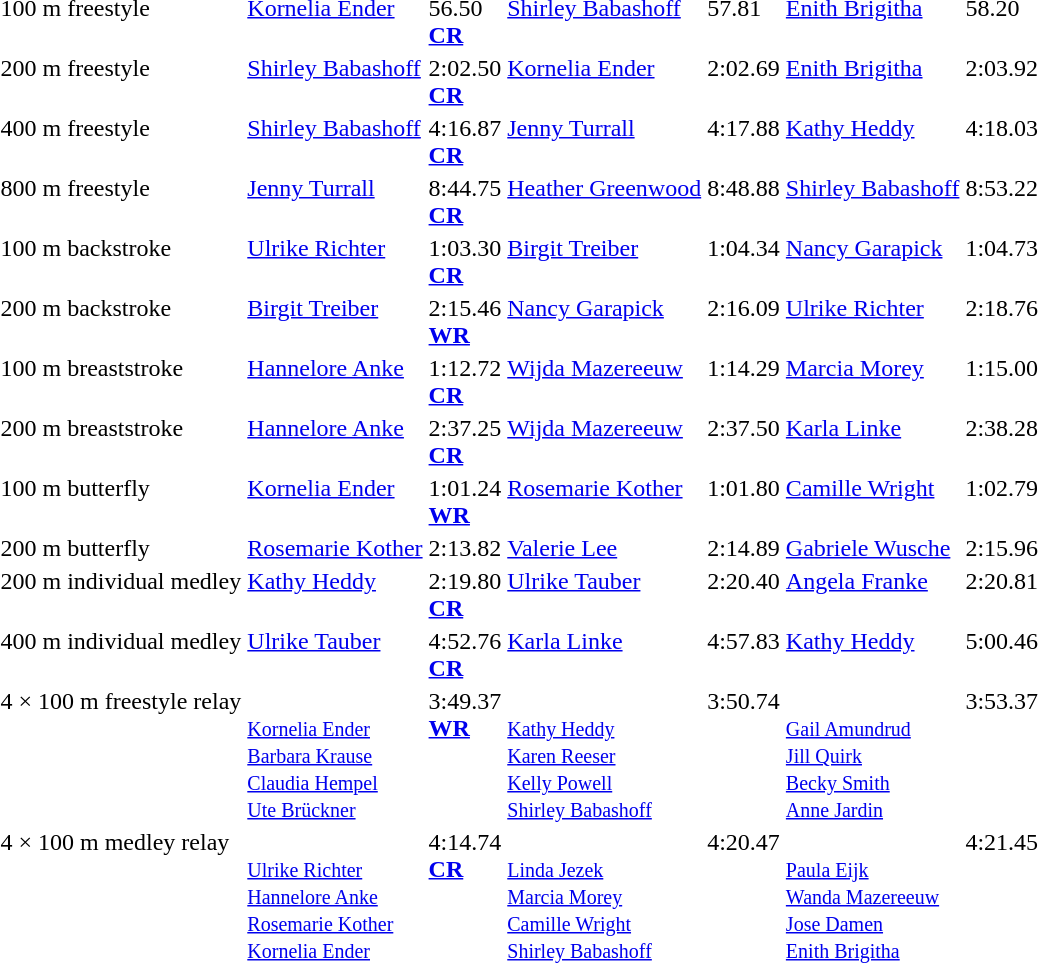<table>
<tr valign="top">
<td>100 m freestyle</td>
<td><a href='#'>Kornelia Ender</a><br></td>
<td>56.50<br><strong><a href='#'>CR</a></strong></td>
<td><a href='#'>Shirley Babashoff</a><br></td>
<td>57.81</td>
<td><a href='#'>Enith Brigitha</a><br></td>
<td>58.20</td>
</tr>
<tr valign="top">
<td>200 m freestyle</td>
<td><a href='#'>Shirley Babashoff</a><br></td>
<td>2:02.50<br><strong><a href='#'>CR</a></strong></td>
<td><a href='#'>Kornelia Ender</a><br></td>
<td>2:02.69</td>
<td><a href='#'>Enith Brigitha</a><br></td>
<td>2:03.92</td>
</tr>
<tr valign="top">
<td>400 m freestyle</td>
<td><a href='#'>Shirley Babashoff</a><br></td>
<td>4:16.87<br><strong><a href='#'>CR</a></strong></td>
<td><a href='#'>Jenny Turrall</a><br></td>
<td>4:17.88</td>
<td><a href='#'>Kathy Heddy</a><br></td>
<td>4:18.03</td>
</tr>
<tr valign="top">
<td>800 m freestyle</td>
<td><a href='#'>Jenny Turrall</a><br></td>
<td>8:44.75<br><strong><a href='#'>CR</a></strong></td>
<td><a href='#'>Heather Greenwood</a><br></td>
<td>8:48.88</td>
<td><a href='#'>Shirley Babashoff</a><br></td>
<td>8:53.22</td>
</tr>
<tr valign="top">
<td>100 m backstroke</td>
<td><a href='#'>Ulrike Richter</a><br></td>
<td>1:03.30<br><strong><a href='#'>CR</a></strong></td>
<td><a href='#'>Birgit Treiber</a><br></td>
<td>1:04.34</td>
<td><a href='#'>Nancy Garapick</a><br></td>
<td>1:04.73</td>
</tr>
<tr valign="top">
<td>200 m backstroke</td>
<td><a href='#'>Birgit Treiber</a><br></td>
<td>2:15.46<br><strong><a href='#'>WR</a></strong></td>
<td><a href='#'>Nancy Garapick</a><br></td>
<td>2:16.09</td>
<td><a href='#'>Ulrike Richter</a><br></td>
<td>2:18.76</td>
</tr>
<tr valign="top">
<td>100 m breaststroke</td>
<td><a href='#'>Hannelore Anke</a><br></td>
<td>1:12.72<br><strong><a href='#'>CR</a></strong></td>
<td><a href='#'>Wijda Mazereeuw</a><br></td>
<td>1:14.29</td>
<td><a href='#'>Marcia Morey</a><br></td>
<td>1:15.00</td>
</tr>
<tr valign="top">
<td>200 m breaststroke</td>
<td><a href='#'>Hannelore Anke</a><br></td>
<td>2:37.25<br><strong><a href='#'>CR</a></strong></td>
<td><a href='#'>Wijda Mazereeuw</a><br></td>
<td>2:37.50</td>
<td><a href='#'>Karla Linke</a><br></td>
<td>2:38.28</td>
</tr>
<tr valign="top">
<td>100 m butterfly</td>
<td><a href='#'>Kornelia Ender</a><br></td>
<td>1:01.24<br><strong><a href='#'>WR</a></strong></td>
<td><a href='#'>Rosemarie Kother</a><br></td>
<td>1:01.80</td>
<td><a href='#'>Camille Wright</a><br></td>
<td>1:02.79</td>
</tr>
<tr valign="top">
<td>200 m butterfly</td>
<td><a href='#'>Rosemarie Kother</a><br></td>
<td>2:13.82</td>
<td><a href='#'>Valerie Lee</a><br></td>
<td>2:14.89</td>
<td><a href='#'>Gabriele Wusche</a><br></td>
<td>2:15.96</td>
</tr>
<tr valign="top">
<td>200 m individual medley</td>
<td><a href='#'>Kathy Heddy</a><br></td>
<td>2:19.80<br><strong><a href='#'>CR</a></strong></td>
<td><a href='#'>Ulrike Tauber</a><br></td>
<td>2:20.40</td>
<td><a href='#'>Angela Franke</a><br></td>
<td>2:20.81</td>
</tr>
<tr valign="top">
<td>400 m individual medley</td>
<td><a href='#'>Ulrike Tauber</a><br></td>
<td>4:52.76<br><strong><a href='#'>CR</a></strong></td>
<td><a href='#'>Karla Linke</a><br></td>
<td>4:57.83</td>
<td><a href='#'>Kathy Heddy</a><br></td>
<td>5:00.46</td>
</tr>
<tr valign="top">
<td>4 × 100 m freestyle relay</td>
<td><br><small><a href='#'>Kornelia Ender</a><br><a href='#'>Barbara Krause</a><br><a href='#'>Claudia Hempel</a><br><a href='#'>Ute Brückner</a></small></td>
<td>3:49.37<br><strong><a href='#'>WR</a></strong></td>
<td><br><small><a href='#'>Kathy Heddy</a><br><a href='#'>Karen Reeser</a><br><a href='#'>Kelly Powell</a><br><a href='#'>Shirley Babashoff</a></small></td>
<td>3:50.74</td>
<td><br><small><a href='#'>Gail Amundrud</a><br><a href='#'>Jill Quirk</a><br><a href='#'>Becky Smith</a><br><a href='#'>Anne Jardin</a></small></td>
<td>3:53.37</td>
</tr>
<tr valign="top">
<td>4 × 100 m medley relay</td>
<td><br><small><a href='#'>Ulrike Richter</a><br><a href='#'>Hannelore Anke</a><br><a href='#'>Rosemarie Kother</a><br><a href='#'>Kornelia Ender</a></small></td>
<td>4:14.74<br><strong><a href='#'>CR</a></strong></td>
<td><br><small><a href='#'>Linda Jezek</a><br><a href='#'>Marcia Morey</a><br><a href='#'>Camille Wright</a><br><a href='#'>Shirley Babashoff</a></small></td>
<td>4:20.47</td>
<td><br><small><a href='#'>Paula Eijk</a><br><a href='#'>Wanda Mazereeuw</a><br><a href='#'>Jose Damen</a><br><a href='#'>Enith Brigitha</a></small></td>
<td>4:21.45</td>
</tr>
</table>
